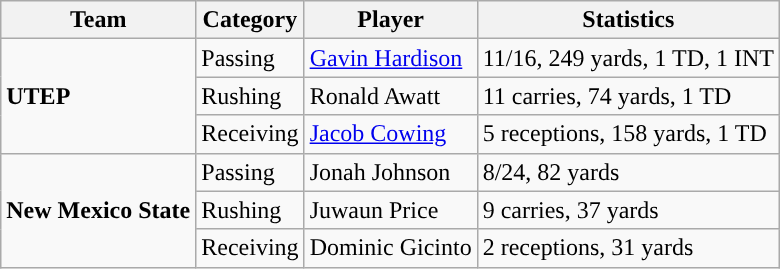<table class="wikitable" style="float: left;">
<tr>
<th>Team</th>
<th>Category</th>
<th>Player</th>
<th>Statistics</th>
</tr>
<tr>
<td rowspan=3><strong>UTEP</strong></td>
<td>Passing</td>
<td><a href='#'>Gavin Hardison</a></td>
<td>11/16, 249 yards, 1 TD, 1 INT</td>
</tr>
<tr>
<td>Rushing</td>
<td>Ronald Awatt</td>
<td>11 carries, 74 yards, 1 TD</td>
</tr>
<tr>
<td>Receiving</td>
<td><a href='#'>Jacob Cowing</a></td>
<td>5 receptions, 158 yards, 1 TD</td>
</tr>
<tr>
<td rowspan=3><strong>New Mexico State</strong></td>
<td>Passing</td>
<td>Jonah Johnson</td>
<td>8/24, 82 yards</td>
</tr>
<tr>
<td>Rushing</td>
<td>Juwaun Price</td>
<td>9 carries, 37 yards</td>
</tr>
<tr>
<td>Receiving</td>
<td>Dominic Gicinto</td>
<td>2 receptions, 31 yards</td>
</tr>
</table>
